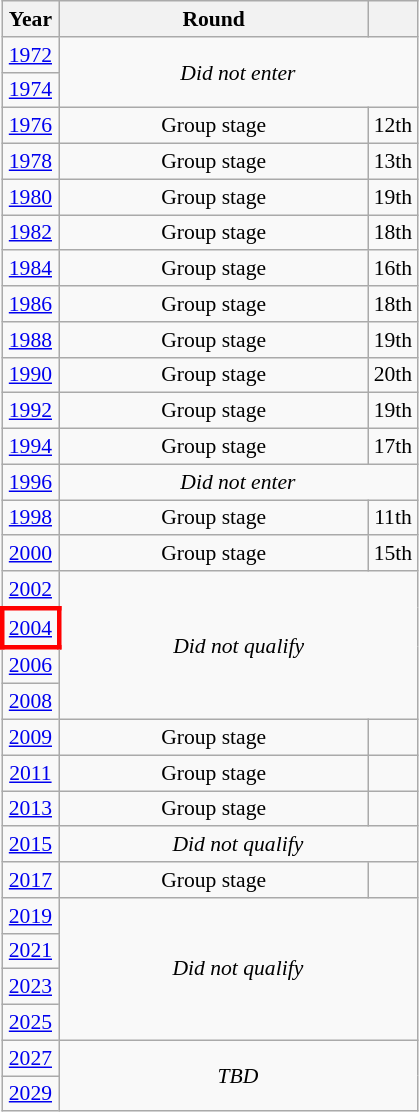<table class="wikitable" style="text-align: center; font-size:90%">
<tr>
<th>Year</th>
<th style="width:200px">Round</th>
<th></th>
</tr>
<tr>
<td><a href='#'>1972</a></td>
<td colspan="2" rowspan="2"><em>Did not enter</em></td>
</tr>
<tr>
<td><a href='#'>1974</a></td>
</tr>
<tr>
<td><a href='#'>1976</a></td>
<td>Group stage</td>
<td>12th</td>
</tr>
<tr>
<td><a href='#'>1978</a></td>
<td>Group stage</td>
<td>13th</td>
</tr>
<tr>
<td><a href='#'>1980</a></td>
<td>Group stage</td>
<td>19th</td>
</tr>
<tr>
<td><a href='#'>1982</a></td>
<td>Group stage</td>
<td>18th</td>
</tr>
<tr>
<td><a href='#'>1984</a></td>
<td>Group stage</td>
<td>16th</td>
</tr>
<tr>
<td><a href='#'>1986</a></td>
<td>Group stage</td>
<td>18th</td>
</tr>
<tr>
<td><a href='#'>1988</a></td>
<td>Group stage</td>
<td>19th</td>
</tr>
<tr>
<td><a href='#'>1990</a></td>
<td>Group stage</td>
<td>20th</td>
</tr>
<tr>
<td><a href='#'>1992</a></td>
<td>Group stage</td>
<td>19th</td>
</tr>
<tr>
<td><a href='#'>1994</a></td>
<td>Group stage</td>
<td>17th</td>
</tr>
<tr>
<td><a href='#'>1996</a></td>
<td colspan="2"><em>Did not enter</em></td>
</tr>
<tr>
<td><a href='#'>1998</a></td>
<td>Group stage</td>
<td>11th</td>
</tr>
<tr>
<td><a href='#'>2000</a></td>
<td>Group stage</td>
<td>15th</td>
</tr>
<tr>
<td><a href='#'>2002</a></td>
<td colspan="2" rowspan="4"><em>Did not qualify</em></td>
</tr>
<tr>
<td style="border: 3px solid red"><a href='#'>2004</a></td>
</tr>
<tr>
<td><a href='#'>2006</a></td>
</tr>
<tr>
<td><a href='#'>2008</a></td>
</tr>
<tr>
<td><a href='#'>2009</a></td>
<td>Group stage</td>
<td></td>
</tr>
<tr>
<td><a href='#'>2011</a></td>
<td>Group stage</td>
<td></td>
</tr>
<tr>
<td><a href='#'>2013</a></td>
<td>Group stage</td>
<td></td>
</tr>
<tr>
<td><a href='#'>2015</a></td>
<td colspan="2"><em>Did not qualify</em></td>
</tr>
<tr>
<td><a href='#'>2017</a></td>
<td>Group stage</td>
<td></td>
</tr>
<tr>
<td><a href='#'>2019</a></td>
<td colspan="2" rowspan="4"><em>Did not qualify</em></td>
</tr>
<tr>
<td><a href='#'>2021</a></td>
</tr>
<tr>
<td><a href='#'>2023</a></td>
</tr>
<tr>
<td><a href='#'>2025</a></td>
</tr>
<tr>
<td><a href='#'>2027</a></td>
<td colspan="2" rowspan="2"><em>TBD</em></td>
</tr>
<tr>
<td><a href='#'>2029</a></td>
</tr>
</table>
